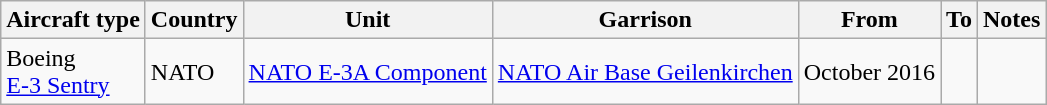<table class="wikitable">
<tr>
<th>Aircraft type</th>
<th>Country</th>
<th>Unit</th>
<th>Garrison</th>
<th>From</th>
<th>To</th>
<th>Notes</th>
</tr>
<tr>
<td>Boeing<br><a href='#'>E-3 Sentry</a></td>
<td>NATO</td>
<td><a href='#'>NATO E-3A Component</a></td>
<td><a href='#'>NATO Air Base Geilenkirchen</a></td>
<td>October 2016</td>
<td></td>
<td></td>
</tr>
</table>
